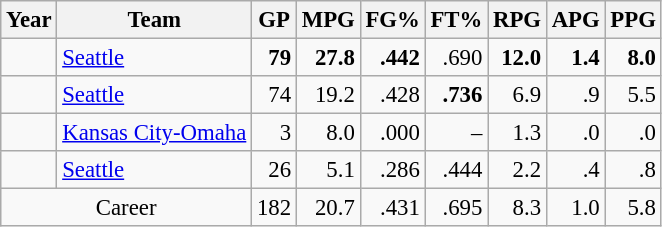<table class="wikitable sortable" style="font-size:95%; text-align:right;">
<tr>
<th>Year</th>
<th>Team</th>
<th>GP</th>
<th>MPG</th>
<th>FG%</th>
<th>FT%</th>
<th>RPG</th>
<th>APG</th>
<th>PPG</th>
</tr>
<tr>
<td style="text-align:left;"></td>
<td style="text-align:left;"><a href='#'>Seattle</a></td>
<td><strong>79</strong></td>
<td><strong>27.8</strong></td>
<td><strong>.442</strong></td>
<td>.690</td>
<td><strong>12.0</strong></td>
<td><strong>1.4</strong></td>
<td><strong>8.0</strong></td>
</tr>
<tr>
<td style="text-align:left;"></td>
<td style="text-align:left;"><a href='#'>Seattle</a></td>
<td>74</td>
<td>19.2</td>
<td>.428</td>
<td><strong>.736</strong></td>
<td>6.9</td>
<td>.9</td>
<td>5.5</td>
</tr>
<tr>
<td style="text-align:left;"></td>
<td style="text-align:left;"><a href='#'>Kansas City-Omaha</a></td>
<td>3</td>
<td>8.0</td>
<td>.000</td>
<td>–</td>
<td>1.3</td>
<td>.0</td>
<td>.0</td>
</tr>
<tr>
<td style="text-align:left;"></td>
<td style="text-align:left;"><a href='#'>Seattle</a></td>
<td>26</td>
<td>5.1</td>
<td>.286</td>
<td>.444</td>
<td>2.2</td>
<td>.4</td>
<td>.8</td>
</tr>
<tr class="sortbottom">
<td style="text-align:center;" colspan="2">Career</td>
<td>182</td>
<td>20.7</td>
<td>.431</td>
<td>.695</td>
<td>8.3</td>
<td>1.0</td>
<td>5.8</td>
</tr>
</table>
